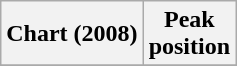<table class="wikitable sortable plainrowheaders">
<tr>
<th align="left">Chart (2008)</th>
<th align="center">Peak<br>position</th>
</tr>
<tr>
</tr>
</table>
